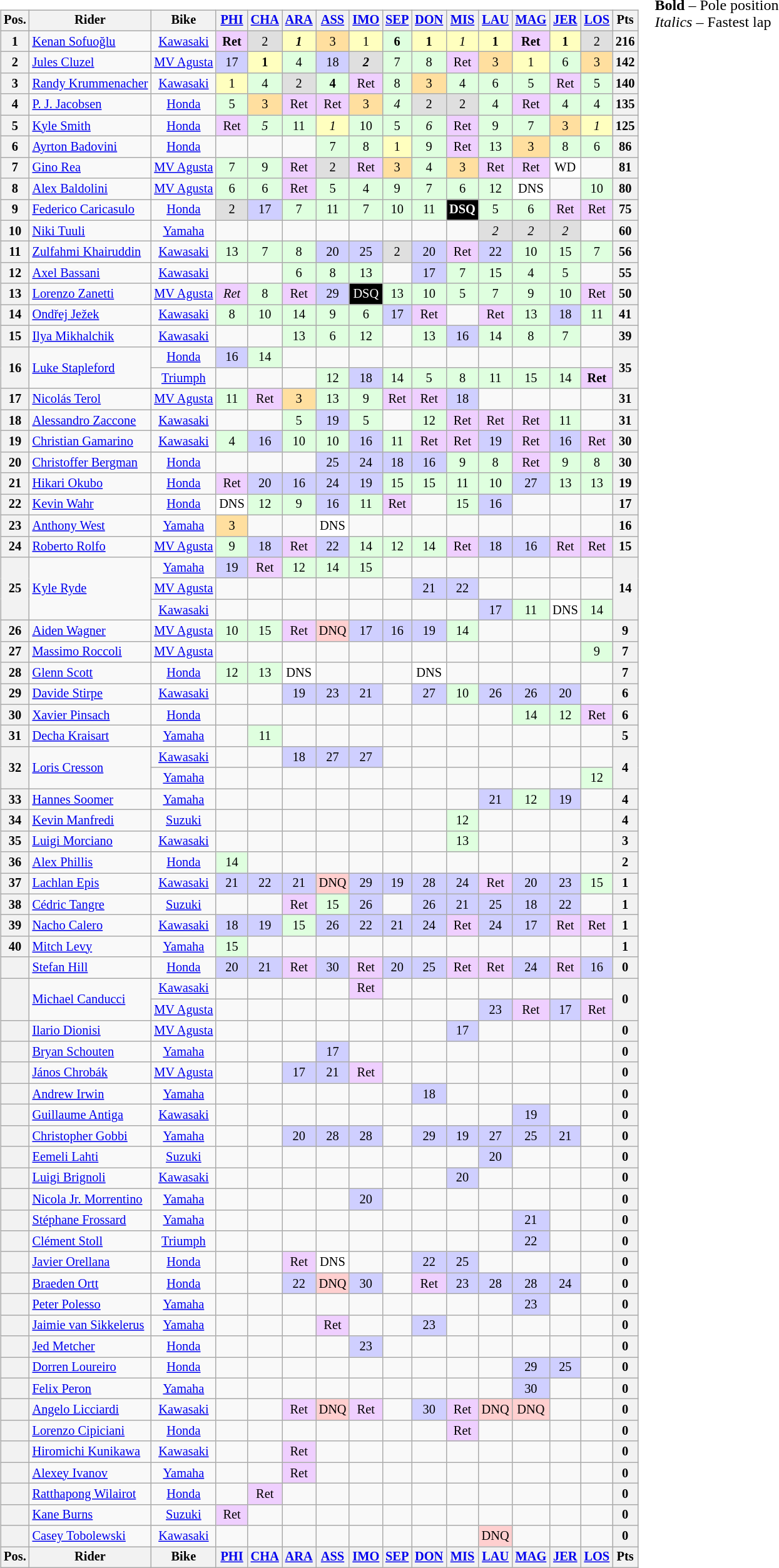<table>
<tr>
<td><br><table class="wikitable" style="font-size: 85%; text-align: center">
<tr valign="top">
<th valign="middle">Pos.</th>
<th valign="middle">Rider</th>
<th valign="middle">Bike</th>
<th><a href='#'>PHI</a><br></th>
<th><a href='#'>CHA</a><br></th>
<th><a href='#'>ARA</a><br></th>
<th><a href='#'>ASS</a><br></th>
<th><a href='#'>IMO</a><br></th>
<th><a href='#'>SEP</a><br></th>
<th><a href='#'>DON</a><br></th>
<th><a href='#'>MIS</a><br></th>
<th><a href='#'>LAU</a><br></th>
<th><a href='#'>MAG</a><br></th>
<th><a href='#'>JER</a><br></th>
<th><a href='#'>LOS</a><br></th>
<th valign="middle">Pts</th>
</tr>
<tr>
<th>1</th>
<td align=left> <a href='#'>Kenan Sofuoğlu</a></td>
<td><a href='#'>Kawasaki</a></td>
<td style="background:#efcfff;"><strong>Ret</strong></td>
<td style="background:#dfdfdf;">2</td>
<td style="background:#ffffbf;"><strong><em>1</em></strong></td>
<td style="background:#ffdf9f;">3</td>
<td style="background:#ffffbf;">1</td>
<td style="background:#dfffdf;"><strong>6</strong></td>
<td style="background:#ffffbf;"><strong>1</strong></td>
<td style="background:#ffffbf;"><em>1</em></td>
<td style="background:#ffffbf;"><strong>1</strong></td>
<td style="background:#efcfff;"><strong>Ret</strong></td>
<td style="background:#ffffbf;"><strong>1</strong></td>
<td style="background:#dfdfdf;">2</td>
<th>216</th>
</tr>
<tr>
<th>2</th>
<td align=left> <a href='#'>Jules Cluzel</a></td>
<td><a href='#'>MV Agusta</a></td>
<td style="background:#cfcfff;">17</td>
<td style="background:#ffffbf;"><strong>1</strong></td>
<td style="background:#dfffdf;">4</td>
<td style="background:#cfcfff;">18</td>
<td style="background:#dfdfdf;"><strong><em>2</em></strong></td>
<td style="background:#dfffdf;">7</td>
<td style="background:#dfffdf;">8</td>
<td style="background:#efcfff;">Ret</td>
<td style="background:#ffdf9f;">3</td>
<td style="background:#ffffbf;">1</td>
<td style="background:#dfffdf;">6</td>
<td style="background:#ffdf9f;">3</td>
<th>142</th>
</tr>
<tr>
<th>3</th>
<td align=left> <a href='#'>Randy Krummenacher</a></td>
<td><a href='#'>Kawasaki</a></td>
<td style="background:#ffffbf;">1</td>
<td style="background:#dfffdf;">4</td>
<td style="background:#dfdfdf;">2</td>
<td style="background:#dfffdf;"><strong>4</strong></td>
<td style="background:#efcfff;">Ret</td>
<td style="background:#dfffdf;">8</td>
<td style="background:#ffdf9f;">3</td>
<td style="background:#dfffdf;">4</td>
<td style="background:#dfffdf;">6</td>
<td style="background:#dfffdf;">5</td>
<td style="background:#efcfff;">Ret</td>
<td style="background:#dfffdf;">5</td>
<th>140</th>
</tr>
<tr>
<th>4</th>
<td align=left> <a href='#'>P. J. Jacobsen</a></td>
<td><a href='#'>Honda</a></td>
<td style="background:#dfffdf;">5</td>
<td style="background:#ffdf9f;">3</td>
<td style="background:#efcfff;">Ret</td>
<td style="background:#efcfff;">Ret</td>
<td style="background:#ffdf9f;">3</td>
<td style="background:#dfffdf;"><em>4</em></td>
<td style="background:#dfdfdf;">2</td>
<td style="background:#dfdfdf;">2</td>
<td style="background:#dfffdf;">4</td>
<td style="background:#efcfff;">Ret</td>
<td style="background:#dfffdf;">4</td>
<td style="background:#dfffdf;">4</td>
<th>135</th>
</tr>
<tr>
<th>5</th>
<td align=left> <a href='#'>Kyle Smith</a></td>
<td><a href='#'>Honda</a></td>
<td style="background:#efcfff;">Ret</td>
<td style="background:#dfffdf;"><em>5</em></td>
<td style="background:#dfffdf;">11</td>
<td style="background:#ffffbf;"><em>1</em></td>
<td style="background:#dfffdf;">10</td>
<td style="background:#dfffdf;">5</td>
<td style="background:#dfffdf;"><em>6</em></td>
<td style="background:#efcfff;">Ret</td>
<td style="background:#dfffdf;">9</td>
<td style="background:#dfffdf;">7</td>
<td style="background:#ffdf9f;">3</td>
<td style="background:#ffffbf;"><em>1</em></td>
<th>125</th>
</tr>
<tr>
<th>6</th>
<td align=left> <a href='#'>Ayrton Badovini</a></td>
<td><a href='#'>Honda</a></td>
<td></td>
<td></td>
<td></td>
<td style="background:#dfffdf;">7</td>
<td style="background:#dfffdf;">8</td>
<td style="background:#ffffbf;">1</td>
<td style="background:#dfffdf;">9</td>
<td style="background:#efcfff;">Ret</td>
<td style="background:#dfffdf;">13</td>
<td style="background:#ffdf9f;">3</td>
<td style="background:#dfffdf;">8</td>
<td style="background:#dfffdf;">6</td>
<th>86</th>
</tr>
<tr>
<th>7</th>
<td align=left> <a href='#'>Gino Rea</a></td>
<td><a href='#'>MV Agusta</a></td>
<td style="background:#dfffdf;">7</td>
<td style="background:#dfffdf;">9</td>
<td style="background:#efcfff;">Ret</td>
<td style="background:#dfdfdf;">2</td>
<td style="background:#efcfff;">Ret</td>
<td style="background:#ffdf9f;">3</td>
<td style="background:#dfffdf;">4</td>
<td style="background:#ffdf9f;">3</td>
<td style="background:#efcfff;">Ret</td>
<td style="background:#efcfff;">Ret</td>
<td style="background:#ffffff;">WD</td>
<td></td>
<th>81</th>
</tr>
<tr>
<th>8</th>
<td align=left> <a href='#'>Alex Baldolini</a></td>
<td><a href='#'>MV Agusta</a></td>
<td style="background:#dfffdf;">6</td>
<td style="background:#dfffdf;">6</td>
<td style="background:#efcfff;">Ret</td>
<td style="background:#dfffdf;">5</td>
<td style="background:#dfffdf;">4</td>
<td style="background:#dfffdf;">9</td>
<td style="background:#dfffdf;">7</td>
<td style="background:#dfffdf;">6</td>
<td style="background:#dfffdf;">12</td>
<td style="background:#ffffff;">DNS</td>
<td></td>
<td style="background:#dfffdf;">10</td>
<th>80</th>
</tr>
<tr>
<th>9</th>
<td align=left> <a href='#'>Federico Caricasulo</a></td>
<td><a href='#'>Honda</a></td>
<td style="background:#dfdfdf;">2</td>
<td style="background:#cfcfff;">17</td>
<td style="background:#dfffdf;">7</td>
<td style="background:#dfffdf;">11</td>
<td style="background:#dfffdf;">7</td>
<td style="background:#dfffdf;">10</td>
<td style="background:#dfffdf;">11</td>
<td style="background-color:#000000;color:white"><strong>DSQ</strong></td>
<td style="background:#dfffdf;">5</td>
<td style="background:#dfffdf;">6</td>
<td style="background:#efcfff;">Ret</td>
<td style="background:#efcfff;">Ret</td>
<th>75</th>
</tr>
<tr>
<th>10</th>
<td align=left> <a href='#'>Niki Tuuli</a></td>
<td><a href='#'>Yamaha</a></td>
<td></td>
<td></td>
<td></td>
<td></td>
<td></td>
<td></td>
<td></td>
<td></td>
<td style="background:#dfdfdf;"><em>2</em></td>
<td style="background:#dfdfdf;"><em>2</em></td>
<td style="background:#dfdfdf;"><em>2</em></td>
<td></td>
<th>60</th>
</tr>
<tr>
<th>11</th>
<td align=left> <a href='#'>Zulfahmi Khairuddin</a></td>
<td><a href='#'>Kawasaki</a></td>
<td style="background:#dfffdf;">13</td>
<td style="background:#dfffdf;">7</td>
<td style="background:#dfffdf;">8</td>
<td style="background:#cfcfff;">20</td>
<td style="background:#cfcfff;">25</td>
<td style="background:#dfdfdf;">2</td>
<td style="background:#cfcfff;">20</td>
<td style="background:#efcfff;">Ret</td>
<td style="background:#cfcfff;">22</td>
<td style="background:#dfffdf;">10</td>
<td style="background:#dfffdf;">15</td>
<td style="background:#dfffdf;">7</td>
<th>56</th>
</tr>
<tr>
<th>12</th>
<td align=left> <a href='#'>Axel Bassani</a></td>
<td><a href='#'>Kawasaki</a></td>
<td></td>
<td></td>
<td style="background:#dfffdf;">6</td>
<td style="background:#dfffdf;">8</td>
<td style="background:#dfffdf;">13</td>
<td></td>
<td style="background:#cfcfff;">17</td>
<td style="background:#dfffdf;">7</td>
<td style="background:#dfffdf;">15</td>
<td style="background:#dfffdf;">4</td>
<td style="background:#dfffdf;">5</td>
<td></td>
<th>55</th>
</tr>
<tr>
<th>13</th>
<td align=left> <a href='#'>Lorenzo Zanetti</a></td>
<td><a href='#'>MV Agusta</a></td>
<td style="background:#efcfff;"><em>Ret</em></td>
<td style="background:#dfffdf;">8</td>
<td style="background:#efcfff;">Ret</td>
<td style="background:#cfcfff;">29</td>
<td style="background-color:#000000;color:white">DSQ</td>
<td style="background:#dfffdf;">13</td>
<td style="background:#dfffdf;">10</td>
<td style="background:#dfffdf;">5</td>
<td style="background:#dfffdf;">7</td>
<td style="background:#dfffdf;">9</td>
<td style="background:#dfffdf;">10</td>
<td style="background:#efcfff;">Ret</td>
<th>50</th>
</tr>
<tr>
<th>14</th>
<td align=left> <a href='#'>Ondřej Ježek</a></td>
<td><a href='#'>Kawasaki</a></td>
<td style="background:#dfffdf;">8</td>
<td style="background:#dfffdf;">10</td>
<td style="background:#dfffdf;">14</td>
<td style="background:#dfffdf;">9</td>
<td style="background:#dfffdf;">6</td>
<td style="background:#cfcfff;">17</td>
<td style="background:#efcfff;">Ret</td>
<td></td>
<td style="background:#efcfff;">Ret</td>
<td style="background:#dfffdf;">13</td>
<td style="background:#cfcfff;">18</td>
<td style="background:#dfffdf;">11</td>
<th>41</th>
</tr>
<tr>
<th>15</th>
<td align=left> <a href='#'>Ilya Mikhalchik</a></td>
<td><a href='#'>Kawasaki</a></td>
<td></td>
<td></td>
<td style="background:#dfffdf;">13</td>
<td style="background:#dfffdf;">6</td>
<td style="background:#dfffdf;">12</td>
<td></td>
<td style="background:#dfffdf;">13</td>
<td style="background:#cfcfff;">16</td>
<td style="background:#dfffdf;">14</td>
<td style="background:#dfffdf;">8</td>
<td style="background:#dfffdf;">7</td>
<td></td>
<th>39</th>
</tr>
<tr>
<th rowspan=2>16</th>
<td rowspan=2 align=left> <a href='#'>Luke Stapleford</a></td>
<td><a href='#'>Honda</a></td>
<td style="background:#cfcfff;">16</td>
<td style="background:#dfffdf;">14</td>
<td></td>
<td></td>
<td></td>
<td></td>
<td></td>
<td></td>
<td></td>
<td></td>
<td></td>
<td></td>
<th rowspan=2>35</th>
</tr>
<tr>
<td><a href='#'>Triumph</a></td>
<td></td>
<td></td>
<td></td>
<td style="background:#dfffdf;">12</td>
<td style="background:#cfcfff;">18</td>
<td style="background:#dfffdf;">14</td>
<td style="background:#dfffdf;">5</td>
<td style="background:#dfffdf;">8</td>
<td style="background:#dfffdf;">11</td>
<td style="background:#dfffdf;">15</td>
<td style="background:#dfffdf;">14</td>
<td style="background:#efcfff;"><strong>Ret</strong></td>
</tr>
<tr>
<th>17</th>
<td align=left> <a href='#'>Nicolás Terol</a></td>
<td><a href='#'>MV Agusta</a></td>
<td style="background:#dfffdf;">11</td>
<td style="background:#efcfff;">Ret</td>
<td style="background:#ffdf9f;">3</td>
<td style="background:#dfffdf;">13</td>
<td style="background:#dfffdf;">9</td>
<td style="background:#efcfff;">Ret</td>
<td style="background:#efcfff;">Ret</td>
<td style="background:#cfcfff;">18</td>
<td></td>
<td></td>
<td></td>
<td></td>
<th>31</th>
</tr>
<tr>
<th>18</th>
<td align=left> <a href='#'>Alessandro Zaccone</a></td>
<td><a href='#'>Kawasaki</a></td>
<td></td>
<td></td>
<td style="background:#dfffdf;">5</td>
<td style="background:#cfcfff;">19</td>
<td style="background:#dfffdf;">5</td>
<td></td>
<td style="background:#dfffdf;">12</td>
<td style="background:#efcfff;">Ret</td>
<td style="background:#efcfff;">Ret</td>
<td style="background:#efcfff;">Ret</td>
<td style="background:#dfffdf;">11</td>
<td></td>
<th>31</th>
</tr>
<tr>
<th>19</th>
<td align=left> <a href='#'>Christian Gamarino</a></td>
<td><a href='#'>Kawasaki</a></td>
<td style="background:#dfffdf;">4</td>
<td style="background:#cfcfff;">16</td>
<td style="background:#dfffdf;">10</td>
<td style="background:#dfffdf;">10</td>
<td style="background:#cfcfff;">16</td>
<td style="background:#dfffdf;">11</td>
<td style="background:#efcfff;">Ret</td>
<td style="background:#efcfff;">Ret</td>
<td style="background:#cfcfff;">19</td>
<td style="background:#efcfff;">Ret</td>
<td style="background:#cfcfff;">16</td>
<td style="background:#efcfff;">Ret</td>
<th>30</th>
</tr>
<tr>
<th>20</th>
<td align=left> <a href='#'>Christoffer Bergman</a></td>
<td><a href='#'>Honda</a></td>
<td></td>
<td></td>
<td></td>
<td style="background:#cfcfff;">25</td>
<td style="background:#cfcfff;">24</td>
<td style="background:#cfcfff;">18</td>
<td style="background:#cfcfff;">16</td>
<td style="background:#dfffdf;">9</td>
<td style="background:#dfffdf;">8</td>
<td style="background:#efcfff;">Ret</td>
<td style="background:#dfffdf;">9</td>
<td style="background:#dfffdf;">8</td>
<th>30</th>
</tr>
<tr>
<th>21</th>
<td align=left> <a href='#'>Hikari Okubo</a></td>
<td><a href='#'>Honda</a></td>
<td style="background:#efcfff;">Ret</td>
<td style="background:#cfcfff;">20</td>
<td style="background:#cfcfff;">16</td>
<td style="background:#cfcfff;">24</td>
<td style="background:#cfcfff;">19</td>
<td style="background:#dfffdf;">15</td>
<td style="background:#dfffdf;">15</td>
<td style="background:#dfffdf;">11</td>
<td style="background:#dfffdf;">10</td>
<td style="background:#cfcfff;">27</td>
<td style="background:#dfffdf;">13</td>
<td style="background:#dfffdf;">13</td>
<th>19</th>
</tr>
<tr>
<th>22</th>
<td align=left> <a href='#'>Kevin Wahr</a></td>
<td><a href='#'>Honda</a></td>
<td style="background:#ffffff;">DNS</td>
<td style="background:#dfffdf;">12</td>
<td style="background:#dfffdf;">9</td>
<td style="background:#cfcfff;">16</td>
<td style="background:#dfffdf;">11</td>
<td style="background:#efcfff;">Ret</td>
<td></td>
<td style="background:#dfffdf;">15</td>
<td style="background:#cfcfff;">16</td>
<td></td>
<td></td>
<td></td>
<th>17</th>
</tr>
<tr>
<th>23</th>
<td align=left> <a href='#'>Anthony West</a></td>
<td><a href='#'>Yamaha</a></td>
<td style="background:#ffdf9f;">3</td>
<td></td>
<td></td>
<td style="background:#ffffff;">DNS</td>
<td></td>
<td></td>
<td></td>
<td></td>
<td></td>
<td></td>
<td></td>
<td></td>
<th>16</th>
</tr>
<tr>
<th>24</th>
<td align=left> <a href='#'>Roberto Rolfo</a></td>
<td><a href='#'>MV Agusta</a></td>
<td style="background:#dfffdf;">9</td>
<td style="background:#cfcfff;">18</td>
<td style="background:#efcfff;">Ret</td>
<td style="background:#cfcfff;">22</td>
<td style="background:#dfffdf;">14</td>
<td style="background:#dfffdf;">12</td>
<td style="background:#dfffdf;">14</td>
<td style="background:#efcfff;">Ret</td>
<td style="background:#cfcfff;">18</td>
<td style="background:#cfcfff;">16</td>
<td style="background:#efcfff;">Ret</td>
<td style="background:#efcfff;">Ret</td>
<th>15</th>
</tr>
<tr>
<th rowspan=3>25</th>
<td rowspan=3 align=left> <a href='#'>Kyle Ryde</a></td>
<td><a href='#'>Yamaha</a></td>
<td style="background:#cfcfff;">19</td>
<td style="background:#efcfff;">Ret</td>
<td style="background:#dfffdf;">12</td>
<td style="background:#dfffdf;">14</td>
<td style="background:#dfffdf;">15</td>
<td></td>
<td></td>
<td></td>
<td></td>
<td></td>
<td></td>
<td></td>
<th rowspan=3>14</th>
</tr>
<tr>
<td><a href='#'>MV Agusta</a></td>
<td></td>
<td></td>
<td></td>
<td></td>
<td></td>
<td></td>
<td style="background:#cfcfff;">21</td>
<td style="background:#cfcfff;">22</td>
<td></td>
<td></td>
<td></td>
<td></td>
</tr>
<tr>
<td><a href='#'>Kawasaki</a></td>
<td></td>
<td></td>
<td></td>
<td></td>
<td></td>
<td></td>
<td></td>
<td></td>
<td style="background:#cfcfff;">17</td>
<td style="background:#dfffdf;">11</td>
<td style="background:#ffffff;">DNS</td>
<td style="background:#dfffdf;">14</td>
</tr>
<tr>
<th>26</th>
<td align=left> <a href='#'>Aiden Wagner</a></td>
<td><a href='#'>MV Agusta</a></td>
<td style="background:#dfffdf;">10</td>
<td style="background:#dfffdf;">15</td>
<td style="background:#efcfff;">Ret</td>
<td style="background:#ffcfcf;">DNQ</td>
<td style="background:#cfcfff;">17</td>
<td style="background:#cfcfff;">16</td>
<td style="background:#cfcfff;">19</td>
<td style="background:#dfffdf;">14</td>
<td></td>
<td></td>
<td></td>
<td></td>
<th>9</th>
</tr>
<tr>
<th>27</th>
<td align=left> <a href='#'>Massimo Roccoli</a></td>
<td><a href='#'>MV Agusta</a></td>
<td></td>
<td></td>
<td></td>
<td></td>
<td></td>
<td></td>
<td></td>
<td></td>
<td></td>
<td></td>
<td></td>
<td style="background:#dfffdf;">9</td>
<th>7</th>
</tr>
<tr>
<th>28</th>
<td align=left> <a href='#'>Glenn Scott</a></td>
<td><a href='#'>Honda</a></td>
<td style="background:#dfffdf;">12</td>
<td style="background:#dfffdf;">13</td>
<td style="background:#ffffff;">DNS</td>
<td></td>
<td></td>
<td></td>
<td style="background:#ffffff;">DNS</td>
<td></td>
<td></td>
<td></td>
<td></td>
<td></td>
<th>7</th>
</tr>
<tr>
<th>29</th>
<td align=left> <a href='#'>Davide Stirpe</a></td>
<td><a href='#'>Kawasaki</a></td>
<td></td>
<td></td>
<td style="background:#cfcfff;">19</td>
<td style="background:#cfcfff;">23</td>
<td style="background:#cfcfff;">21</td>
<td></td>
<td style="background:#cfcfff;">27</td>
<td style="background:#dfffdf;">10</td>
<td style="background:#cfcfff;">26</td>
<td style="background:#cfcfff;">26</td>
<td style="background:#cfcfff;">20</td>
<td></td>
<th>6</th>
</tr>
<tr>
<th>30</th>
<td align=left> <a href='#'>Xavier Pinsach</a></td>
<td><a href='#'>Honda</a></td>
<td></td>
<td></td>
<td></td>
<td></td>
<td></td>
<td></td>
<td></td>
<td></td>
<td></td>
<td style="background:#dfffdf;">14</td>
<td style="background:#dfffdf;">12</td>
<td style="background:#efcfff;">Ret</td>
<th>6</th>
</tr>
<tr>
<th>31</th>
<td align=left> <a href='#'>Decha Kraisart</a></td>
<td><a href='#'>Yamaha</a></td>
<td></td>
<td style="background:#dfffdf;">11</td>
<td></td>
<td></td>
<td></td>
<td></td>
<td></td>
<td></td>
<td></td>
<td></td>
<td></td>
<td></td>
<th>5</th>
</tr>
<tr>
<th rowspan=2>32</th>
<td rowspan=2 align=left> <a href='#'>Loris Cresson</a></td>
<td><a href='#'>Kawasaki</a></td>
<td></td>
<td></td>
<td style="background:#cfcfff;">18</td>
<td style="background:#cfcfff;">27</td>
<td style="background:#cfcfff;">27</td>
<td></td>
<td></td>
<td></td>
<td></td>
<td></td>
<td></td>
<td></td>
<th rowspan=2>4</th>
</tr>
<tr>
<td><a href='#'>Yamaha</a></td>
<td></td>
<td></td>
<td></td>
<td></td>
<td></td>
<td></td>
<td></td>
<td></td>
<td></td>
<td></td>
<td></td>
<td style="background:#dfffdf;">12</td>
</tr>
<tr>
<th>33</th>
<td align=left> <a href='#'>Hannes Soomer</a></td>
<td><a href='#'>Yamaha</a></td>
<td></td>
<td></td>
<td></td>
<td></td>
<td></td>
<td></td>
<td></td>
<td></td>
<td style="background:#cfcfff;">21</td>
<td style="background:#dfffdf;">12</td>
<td style="background:#cfcfff;">19</td>
<td></td>
<th>4</th>
</tr>
<tr>
<th>34</th>
<td align=left> <a href='#'>Kevin Manfredi</a></td>
<td><a href='#'>Suzuki</a></td>
<td></td>
<td></td>
<td></td>
<td></td>
<td></td>
<td></td>
<td></td>
<td style="background:#dfffdf;">12</td>
<td></td>
<td></td>
<td></td>
<td></td>
<th>4</th>
</tr>
<tr>
<th>35</th>
<td align=left> <a href='#'>Luigi Morciano</a></td>
<td><a href='#'>Kawasaki</a></td>
<td></td>
<td></td>
<td></td>
<td></td>
<td></td>
<td></td>
<td></td>
<td style="background:#dfffdf;">13</td>
<td></td>
<td></td>
<td></td>
<td></td>
<th>3</th>
</tr>
<tr>
<th>36</th>
<td align=left> <a href='#'>Alex Phillis</a></td>
<td><a href='#'>Honda</a></td>
<td style="background:#dfffdf;">14</td>
<td></td>
<td></td>
<td></td>
<td></td>
<td></td>
<td></td>
<td></td>
<td></td>
<td></td>
<td></td>
<td></td>
<th>2</th>
</tr>
<tr>
<th>37</th>
<td align=left> <a href='#'>Lachlan Epis</a></td>
<td><a href='#'>Kawasaki</a></td>
<td style="background:#cfcfff;">21</td>
<td style="background:#cfcfff;">22</td>
<td style="background:#cfcfff;">21</td>
<td style="background:#ffcfcf;">DNQ</td>
<td style="background:#cfcfff;">29</td>
<td style="background:#cfcfff;">19</td>
<td style="background:#cfcfff;">28</td>
<td style="background:#cfcfff;">24</td>
<td style="background:#efcfff;">Ret</td>
<td style="background:#cfcfff;">20</td>
<td style="background:#cfcfff;">23</td>
<td style="background:#dfffdf;">15</td>
<th>1</th>
</tr>
<tr>
<th>38</th>
<td align=left> <a href='#'>Cédric Tangre</a></td>
<td><a href='#'>Suzuki</a></td>
<td></td>
<td></td>
<td style="background:#efcfff;">Ret</td>
<td style="background:#dfffdf;">15</td>
<td style="background:#cfcfff;">26</td>
<td></td>
<td style="background:#cfcfff;">26</td>
<td style="background:#cfcfff;">21</td>
<td style="background:#cfcfff;">25</td>
<td style="background:#cfcfff;">18</td>
<td style="background:#cfcfff;">22</td>
<td></td>
<th>1</th>
</tr>
<tr>
<th>39</th>
<td align=left> <a href='#'>Nacho Calero</a></td>
<td><a href='#'>Kawasaki</a></td>
<td style="background:#cfcfff;">18</td>
<td style="background:#cfcfff;">19</td>
<td style="background:#dfffdf;">15</td>
<td style="background:#cfcfff;">26</td>
<td style="background:#cfcfff;">22</td>
<td style="background:#cfcfff;">21</td>
<td style="background:#cfcfff;">24</td>
<td style="background:#efcfff;">Ret</td>
<td style="background:#cfcfff;">24</td>
<td style="background:#cfcfff;">17</td>
<td style="background:#efcfff;">Ret</td>
<td style="background:#efcfff;">Ret</td>
<th>1</th>
</tr>
<tr>
<th>40</th>
<td align=left> <a href='#'>Mitch Levy</a></td>
<td><a href='#'>Yamaha</a></td>
<td style="background:#dfffdf;">15</td>
<td></td>
<td></td>
<td></td>
<td></td>
<td></td>
<td></td>
<td></td>
<td></td>
<td></td>
<td></td>
<td></td>
<th>1</th>
</tr>
<tr>
<th></th>
<td align=left> <a href='#'>Stefan Hill</a></td>
<td><a href='#'>Honda</a></td>
<td style="background:#cfcfff;">20</td>
<td style="background:#cfcfff;">21</td>
<td style="background:#efcfff;">Ret</td>
<td style="background:#cfcfff;">30</td>
<td style="background:#efcfff;">Ret</td>
<td style="background:#cfcfff;">20</td>
<td style="background:#cfcfff;">25</td>
<td style="background:#efcfff;">Ret</td>
<td style="background:#efcfff;">Ret</td>
<td style="background:#cfcfff;">24</td>
<td style="background:#efcfff;">Ret</td>
<td style="background:#cfcfff;">16</td>
<th>0</th>
</tr>
<tr>
<th rowspan=2></th>
<td rowspan=2 align=left> <a href='#'>Michael Canducci</a></td>
<td><a href='#'>Kawasaki</a></td>
<td></td>
<td></td>
<td></td>
<td></td>
<td style="background:#efcfff;">Ret</td>
<td></td>
<td></td>
<td></td>
<td></td>
<td></td>
<td></td>
<td></td>
<th rowspan=2>0</th>
</tr>
<tr>
<td><a href='#'>MV Agusta</a></td>
<td></td>
<td></td>
<td></td>
<td></td>
<td></td>
<td></td>
<td></td>
<td></td>
<td style="background:#cfcfff;">23</td>
<td style="background:#efcfff;">Ret</td>
<td style="background:#cfcfff;">17</td>
<td style="background:#efcfff;">Ret</td>
</tr>
<tr>
<th></th>
<td align=left> <a href='#'>Ilario Dionisi</a></td>
<td><a href='#'>MV Agusta</a></td>
<td></td>
<td></td>
<td></td>
<td></td>
<td></td>
<td></td>
<td></td>
<td style="background:#cfcfff;">17</td>
<td></td>
<td></td>
<td></td>
<td></td>
<th>0</th>
</tr>
<tr>
<th></th>
<td align=left> <a href='#'>Bryan Schouten</a></td>
<td><a href='#'>Yamaha</a></td>
<td></td>
<td></td>
<td></td>
<td style="background:#cfcfff;">17</td>
<td></td>
<td></td>
<td></td>
<td></td>
<td></td>
<td></td>
<td></td>
<td></td>
<th>0</th>
</tr>
<tr>
<th></th>
<td align=left> <a href='#'>János Chrobák</a></td>
<td><a href='#'>MV Agusta</a></td>
<td></td>
<td></td>
<td style="background:#cfcfff;">17</td>
<td style="background:#cfcfff;">21</td>
<td style="background:#efcfff;">Ret</td>
<td></td>
<td></td>
<td></td>
<td></td>
<td></td>
<td></td>
<td></td>
<th>0</th>
</tr>
<tr>
<th></th>
<td align=left> <a href='#'>Andrew Irwin</a></td>
<td><a href='#'>Yamaha</a></td>
<td></td>
<td></td>
<td></td>
<td></td>
<td></td>
<td></td>
<td style="background:#cfcfff;">18</td>
<td></td>
<td></td>
<td></td>
<td></td>
<td></td>
<th>0</th>
</tr>
<tr>
<th></th>
<td align=left> <a href='#'>Guillaume Antiga</a></td>
<td><a href='#'>Kawasaki</a></td>
<td></td>
<td></td>
<td></td>
<td></td>
<td></td>
<td></td>
<td></td>
<td></td>
<td></td>
<td style="background:#cfcfff;">19</td>
<td></td>
<td></td>
<th>0</th>
</tr>
<tr>
<th></th>
<td align=left> <a href='#'>Christopher Gobbi</a></td>
<td><a href='#'>Yamaha</a></td>
<td></td>
<td></td>
<td style="background:#cfcfff;">20</td>
<td style="background:#cfcfff;">28</td>
<td style="background:#cfcfff;">28</td>
<td></td>
<td style="background:#cfcfff;">29</td>
<td style="background:#cfcfff;">19</td>
<td style="background:#cfcfff;">27</td>
<td style="background:#cfcfff;">25</td>
<td style="background:#cfcfff;">21</td>
<td></td>
<th>0</th>
</tr>
<tr>
<th></th>
<td align=left> <a href='#'>Eemeli Lahti</a></td>
<td><a href='#'>Suzuki</a></td>
<td></td>
<td></td>
<td></td>
<td></td>
<td></td>
<td></td>
<td></td>
<td></td>
<td style="background:#cfcfff;">20</td>
<td></td>
<td></td>
<td></td>
<th>0</th>
</tr>
<tr>
<th></th>
<td align=left> <a href='#'>Luigi Brignoli</a></td>
<td><a href='#'>Kawasaki</a></td>
<td></td>
<td></td>
<td></td>
<td></td>
<td></td>
<td></td>
<td></td>
<td style="background:#cfcfff;">20</td>
<td></td>
<td></td>
<td></td>
<td></td>
<th>0</th>
</tr>
<tr>
<th></th>
<td align=left> <a href='#'>Nicola Jr. Morrentino</a></td>
<td><a href='#'>Yamaha</a></td>
<td></td>
<td></td>
<td></td>
<td></td>
<td style="background:#cfcfff;">20</td>
<td></td>
<td></td>
<td></td>
<td></td>
<td></td>
<td></td>
<td></td>
<th>0</th>
</tr>
<tr>
<th></th>
<td align=left> <a href='#'>Stéphane Frossard</a></td>
<td><a href='#'>Yamaha</a></td>
<td></td>
<td></td>
<td></td>
<td></td>
<td></td>
<td></td>
<td></td>
<td></td>
<td></td>
<td style="background:#cfcfff;">21</td>
<td></td>
<td></td>
<th>0</th>
</tr>
<tr>
<th></th>
<td align=left> <a href='#'>Clément Stoll</a></td>
<td><a href='#'>Triumph</a></td>
<td></td>
<td></td>
<td></td>
<td></td>
<td></td>
<td></td>
<td></td>
<td></td>
<td></td>
<td style="background:#cfcfff;">22</td>
<td></td>
<td></td>
<th>0</th>
</tr>
<tr>
<th></th>
<td align=left> <a href='#'>Javier Orellana</a></td>
<td><a href='#'>Honda</a></td>
<td></td>
<td></td>
<td style="background:#efcfff;">Ret</td>
<td style="background:#ffffff;">DNS</td>
<td></td>
<td></td>
<td style="background:#cfcfff;">22</td>
<td style="background:#cfcfff;">25</td>
<td></td>
<td></td>
<td></td>
<td></td>
<th>0</th>
</tr>
<tr>
<th></th>
<td align=left> <a href='#'>Braeden Ortt</a></td>
<td><a href='#'>Honda</a></td>
<td></td>
<td></td>
<td style="background:#cfcfff;">22</td>
<td style="background:#ffcfcf;">DNQ</td>
<td style="background:#cfcfff;">30</td>
<td></td>
<td style="background:#efcfff;">Ret</td>
<td style="background:#cfcfff;">23</td>
<td style="background:#cfcfff;">28</td>
<td style="background:#cfcfff;">28</td>
<td style="background:#cfcfff;">24</td>
<td></td>
<th>0</th>
</tr>
<tr>
<th></th>
<td align=left> <a href='#'>Peter Polesso</a></td>
<td><a href='#'>Yamaha</a></td>
<td></td>
<td></td>
<td></td>
<td></td>
<td></td>
<td></td>
<td></td>
<td></td>
<td></td>
<td style="background:#cfcfff;">23</td>
<td></td>
<td></td>
<th>0</th>
</tr>
<tr>
<th></th>
<td align=left> <a href='#'>Jaimie van Sikkelerus</a></td>
<td><a href='#'>Yamaha</a></td>
<td></td>
<td></td>
<td></td>
<td style="background:#efcfff;">Ret</td>
<td></td>
<td></td>
<td style="background:#cfcfff;">23</td>
<td></td>
<td></td>
<td></td>
<td></td>
<td></td>
<th>0</th>
</tr>
<tr>
<th></th>
<td align=left> <a href='#'>Jed Metcher</a></td>
<td><a href='#'>Honda</a></td>
<td></td>
<td></td>
<td></td>
<td></td>
<td style="background:#cfcfff;">23</td>
<td></td>
<td></td>
<td></td>
<td></td>
<td></td>
<td></td>
<td></td>
<th>0</th>
</tr>
<tr>
<th></th>
<td align=left> <a href='#'>Dorren Loureiro</a></td>
<td><a href='#'>Honda</a></td>
<td></td>
<td></td>
<td></td>
<td></td>
<td></td>
<td></td>
<td></td>
<td></td>
<td></td>
<td style="background:#cfcfff;">29</td>
<td style="background:#cfcfff;">25</td>
<td></td>
<th>0</th>
</tr>
<tr>
<th></th>
<td align=left> <a href='#'>Felix Peron</a></td>
<td><a href='#'>Yamaha</a></td>
<td></td>
<td></td>
<td></td>
<td></td>
<td></td>
<td></td>
<td></td>
<td></td>
<td></td>
<td style="background:#cfcfff;">30</td>
<td></td>
<td></td>
<th>0</th>
</tr>
<tr>
<th></th>
<td align=left> <a href='#'>Angelo Licciardi</a></td>
<td><a href='#'>Kawasaki</a></td>
<td></td>
<td></td>
<td style="background:#efcfff;">Ret</td>
<td style="background:#ffcfcf;">DNQ</td>
<td style="background:#efcfff;">Ret</td>
<td></td>
<td style="background:#cfcfff;">30</td>
<td style="background:#efcfff;">Ret</td>
<td style="background:#ffcfcf;">DNQ</td>
<td style="background:#ffcfcf;">DNQ</td>
<td></td>
<td></td>
<th>0</th>
</tr>
<tr>
<th></th>
<td align=left> <a href='#'>Lorenzo Cipiciani</a></td>
<td><a href='#'>Honda</a></td>
<td></td>
<td></td>
<td></td>
<td></td>
<td></td>
<td></td>
<td></td>
<td style="background:#efcfff;">Ret</td>
<td></td>
<td></td>
<td></td>
<td></td>
<th>0</th>
</tr>
<tr>
<th></th>
<td align=left> <a href='#'>Hiromichi Kunikawa</a></td>
<td><a href='#'>Kawasaki</a></td>
<td></td>
<td></td>
<td style="background:#efcfff;">Ret</td>
<td></td>
<td></td>
<td></td>
<td></td>
<td></td>
<td></td>
<td></td>
<td></td>
<td></td>
<th>0</th>
</tr>
<tr>
<th></th>
<td align=left> <a href='#'>Alexey Ivanov</a></td>
<td><a href='#'>Yamaha</a></td>
<td></td>
<td></td>
<td style="background:#efcfff;">Ret</td>
<td></td>
<td></td>
<td></td>
<td></td>
<td></td>
<td></td>
<td></td>
<td></td>
<td></td>
<th>0</th>
</tr>
<tr>
<th></th>
<td align=left> <a href='#'>Ratthapong Wilairot</a></td>
<td><a href='#'>Honda</a></td>
<td></td>
<td style="background:#efcfff;">Ret</td>
<td></td>
<td></td>
<td></td>
<td></td>
<td></td>
<td></td>
<td></td>
<td></td>
<td></td>
<td></td>
<th>0</th>
</tr>
<tr>
<th></th>
<td align=left> <a href='#'>Kane Burns</a></td>
<td><a href='#'>Suzuki</a></td>
<td style="background:#efcfff;">Ret</td>
<td></td>
<td></td>
<td></td>
<td></td>
<td></td>
<td></td>
<td></td>
<td></td>
<td></td>
<td></td>
<td></td>
<th>0</th>
</tr>
<tr>
<th></th>
<td align=left> <a href='#'>Casey Tobolewski</a></td>
<td><a href='#'>Kawasaki</a></td>
<td></td>
<td></td>
<td></td>
<td></td>
<td></td>
<td></td>
<td></td>
<td></td>
<td style="background:#ffcfcf;">DNQ</td>
<td></td>
<td></td>
<td></td>
<th>0</th>
</tr>
<tr valign="top">
<th valign="middle">Pos.</th>
<th valign="middle">Rider</th>
<th valign="middle">Bike</th>
<th><a href='#'>PHI</a><br></th>
<th><a href='#'>CHA</a><br></th>
<th><a href='#'>ARA</a><br></th>
<th><a href='#'>ASS</a><br></th>
<th><a href='#'>IMO</a><br></th>
<th><a href='#'>SEP</a><br></th>
<th><a href='#'>DON</a><br></th>
<th><a href='#'>MIS</a><br></th>
<th><a href='#'>LAU</a><br></th>
<th><a href='#'>MAG</a><br></th>
<th><a href='#'>JER</a><br></th>
<th><a href='#'>LOS</a><br></th>
<th valign="middle">Pts</th>
</tr>
</table>
</td>
<td valign="top"><br><span><strong>Bold</strong> – Pole position<br><em>Italics</em> – Fastest lap</span></td>
</tr>
</table>
